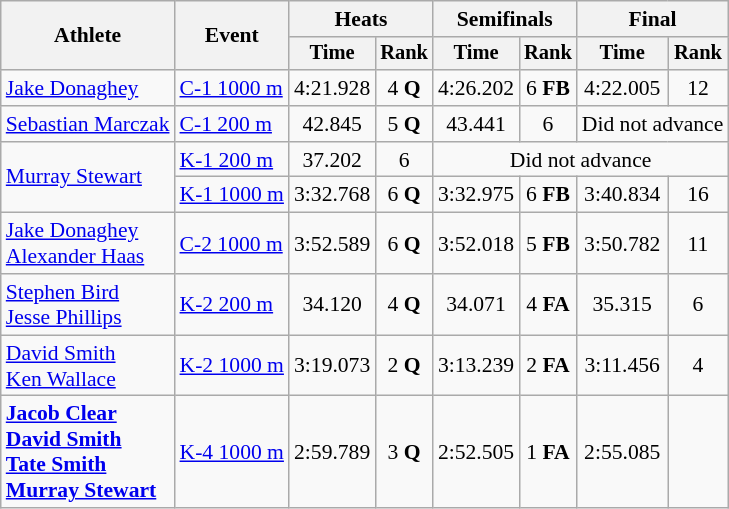<table class="wikitable" style="font-size:90%">
<tr>
<th rowspan=2>Athlete</th>
<th rowspan=2>Event</th>
<th colspan=2>Heats</th>
<th colspan=2>Semifinals</th>
<th colspan=2>Final</th>
</tr>
<tr style="font-size:95%">
<th>Time</th>
<th>Rank</th>
<th>Time</th>
<th>Rank</th>
<th>Time</th>
<th>Rank</th>
</tr>
<tr align=center>
<td align=left><a href='#'>Jake Donaghey</a></td>
<td align=left><a href='#'>C-1 1000 m</a></td>
<td>4:21.928</td>
<td>4 <strong>Q</strong></td>
<td>4:26.202</td>
<td>6 <strong>FB</strong></td>
<td>4:22.005</td>
<td>12</td>
</tr>
<tr align=center>
<td align=left><a href='#'>Sebastian Marczak</a></td>
<td align=left><a href='#'>C-1 200 m</a></td>
<td>42.845</td>
<td>5 <strong>Q</strong></td>
<td>43.441</td>
<td>6</td>
<td colspan=2>Did not advance</td>
</tr>
<tr align=center>
<td rowspan=2 align=left><a href='#'>Murray Stewart</a></td>
<td align=left><a href='#'>K-1 200 m</a></td>
<td>37.202</td>
<td>6</td>
<td colspan=4>Did not advance</td>
</tr>
<tr align=center>
<td align=left><a href='#'>K-1 1000 m</a></td>
<td>3:32.768</td>
<td>6 <strong>Q</strong></td>
<td>3:32.975</td>
<td>6 <strong>FB</strong></td>
<td>3:40.834</td>
<td>16</td>
</tr>
<tr align=center>
<td align=left><a href='#'>Jake Donaghey</a><br><a href='#'>Alexander Haas</a></td>
<td align=left><a href='#'>C-2 1000 m</a></td>
<td>3:52.589</td>
<td>6 <strong>Q</strong></td>
<td>3:52.018</td>
<td>5 <strong>FB</strong></td>
<td>3:50.782</td>
<td>11</td>
</tr>
<tr align=center>
<td align=left><a href='#'>Stephen Bird</a><br><a href='#'>Jesse Phillips</a></td>
<td align=left><a href='#'>K-2 200 m</a></td>
<td>34.120</td>
<td>4 <strong>Q</strong></td>
<td>34.071</td>
<td>4 <strong>FA</strong></td>
<td>35.315</td>
<td>6</td>
</tr>
<tr align=center>
<td align=left><a href='#'>David Smith</a><br><a href='#'>Ken Wallace</a></td>
<td align=left><a href='#'>K-2 1000 m</a></td>
<td>3:19.073</td>
<td>2 <strong>Q</strong></td>
<td>3:13.239</td>
<td>2 <strong>FA</strong></td>
<td>3:11.456</td>
<td>4</td>
</tr>
<tr align=center>
<td align=left><strong><a href='#'>Jacob Clear</a><br><a href='#'>David Smith</a><br><a href='#'>Tate Smith</a><br><a href='#'>Murray Stewart</a></strong></td>
<td align=left><a href='#'>K-4 1000 m</a></td>
<td>2:59.789</td>
<td>3 <strong>Q</strong></td>
<td>2:52.505</td>
<td>1 <strong>FA</strong></td>
<td>2:55.085</td>
<td></td>
</tr>
</table>
